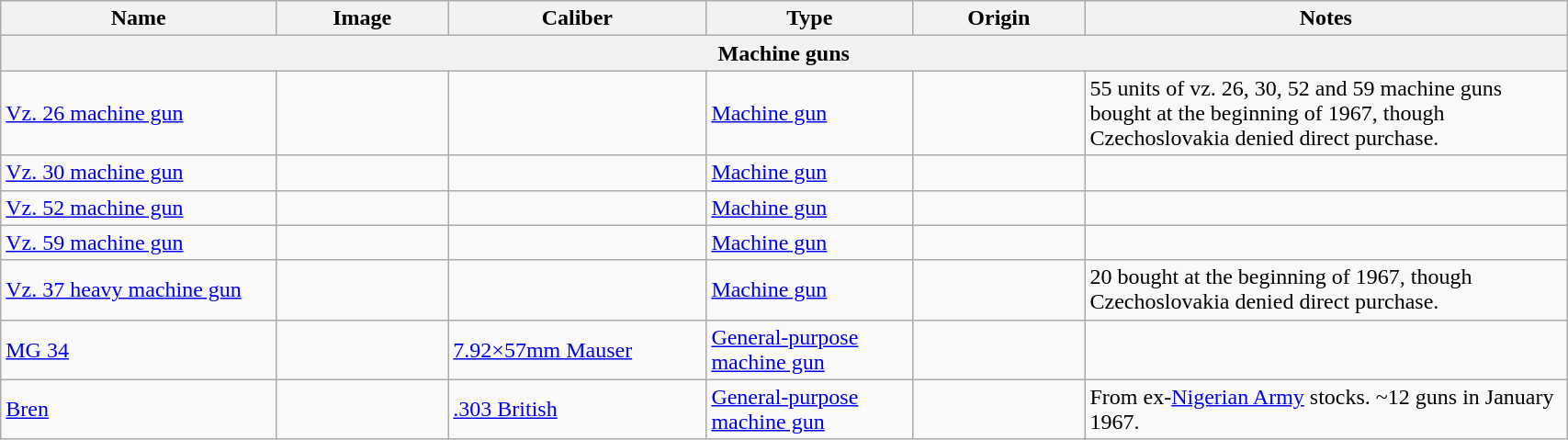<table class="wikitable" style="width:90%;">
<tr>
<th width=16%>Name</th>
<th width=10%>Image</th>
<th width=15%>Caliber</th>
<th width=12%>Type</th>
<th width=10%>Origin</th>
<th width=28%>Notes</th>
</tr>
<tr>
<th colspan="6">Machine guns</th>
</tr>
<tr>
<td><a href='#'>Vz. 26 machine gun</a></td>
<td></td>
<td></td>
<td><a href='#'>Machine gun</a></td>
<td></td>
<td>55 units of vz. 26, 30, 52 and 59 machine guns bought at the beginning of 1967, though Czechoslovakia denied direct purchase.</td>
</tr>
<tr>
<td><a href='#'>Vz. 30 machine gun</a></td>
<td></td>
<td></td>
<td><a href='#'>Machine gun</a></td>
<td></td>
<td></td>
</tr>
<tr>
<td><a href='#'>Vz. 52 machine gun</a></td>
<td></td>
<td></td>
<td><a href='#'>Machine gun</a></td>
<td></td>
<td></td>
</tr>
<tr>
<td><a href='#'>Vz. 59 machine gun</a></td>
<td></td>
<td></td>
<td><a href='#'>Machine gun</a></td>
<td></td>
<td></td>
</tr>
<tr>
<td><a href='#'>Vz. 37 heavy machine gun</a></td>
<td></td>
<td></td>
<td><a href='#'>Machine gun</a></td>
<td></td>
<td>20 bought at the beginning of 1967, though Czechoslovakia denied direct purchase.</td>
</tr>
<tr>
<td><a href='#'>MG 34</a></td>
<td></td>
<td><a href='#'>7.92×57mm Mauser</a></td>
<td><a href='#'>General-purpose machine gun</a></td>
<td></td>
<td></td>
</tr>
<tr>
<td><a href='#'>Bren</a></td>
<td></td>
<td><a href='#'>.303 British</a></td>
<td><a href='#'>General-purpose machine gun</a></td>
<td></td>
<td>From ex-<a href='#'>Nigerian Army</a> stocks. ~12 guns in January 1967.</td>
</tr>
</table>
